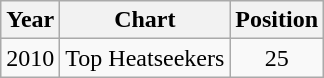<table class="wikitable">
<tr>
<th>Year</th>
<th>Chart</th>
<th>Position<br></th>
</tr>
<tr>
<td rowspan="1">2010</td>
<td>Top Heatseekers</td>
<td style="text-align:center;">25</td>
</tr>
</table>
